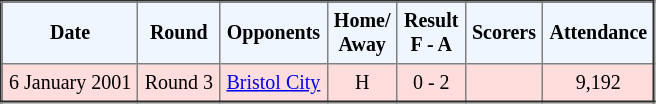<table border="2" cellpadding="4" style="border-collapse:collapse; text-align:center; font-size:smaller;">
<tr style="background:#f0f6ff;">
<th><strong>Date</strong></th>
<th><strong>Round</strong></th>
<th><strong>Opponents</strong></th>
<th><strong>Home/<br>Away</strong></th>
<th><strong>Result<br>F - A</strong></th>
<th><strong>Scorers</strong></th>
<th><strong>Attendance</strong></th>
</tr>
<tr bgcolor="#ffdddd">
<td>6 January 2001</td>
<td>Round 3</td>
<td><a href='#'>Bristol City</a></td>
<td>H</td>
<td>0 - 2</td>
<td></td>
<td>9,192</td>
</tr>
</table>
